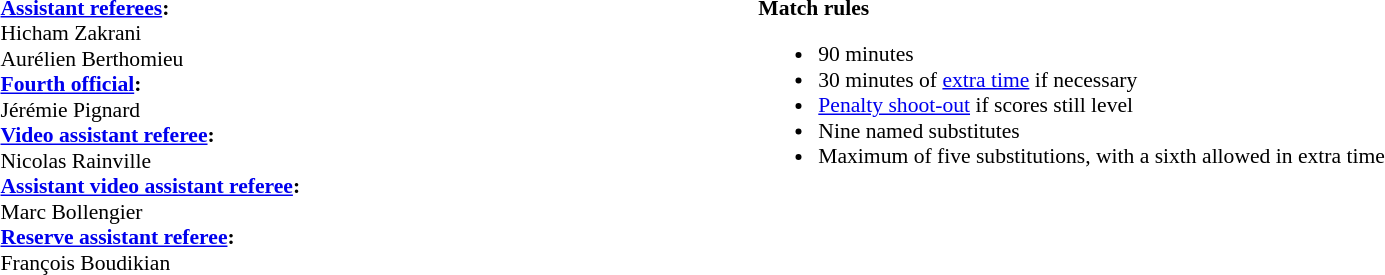<table width=100% style="font-size:90%">
<tr>
<td><br><strong><a href='#'>Assistant referees</a>:</strong>
<br>Hicham Zakrani
<br>Aurélien Berthomieu
<br><strong><a href='#'>Fourth official</a>:</strong>
<br>Jérémie Pignard
<br><strong><a href='#'>Video assistant referee</a>:</strong>
<br>Nicolas Rainville
<br><strong><a href='#'>Assistant video assistant referee</a>:</strong>
<br>Marc Bollengier
<br><strong><a href='#'>Reserve assistant referee</a>:</strong>
<br>François Boudikian</td>
<td style="width:60%; vertical-align:top;"><br><strong>Match rules</strong><ul><li>90 minutes</li><li>30 minutes of <a href='#'>extra time</a> if necessary</li><li><a href='#'>Penalty shoot-out</a> if scores still level</li><li>Nine named substitutes</li><li>Maximum of five substitutions, with a sixth allowed in extra time</li></ul></td>
</tr>
</table>
